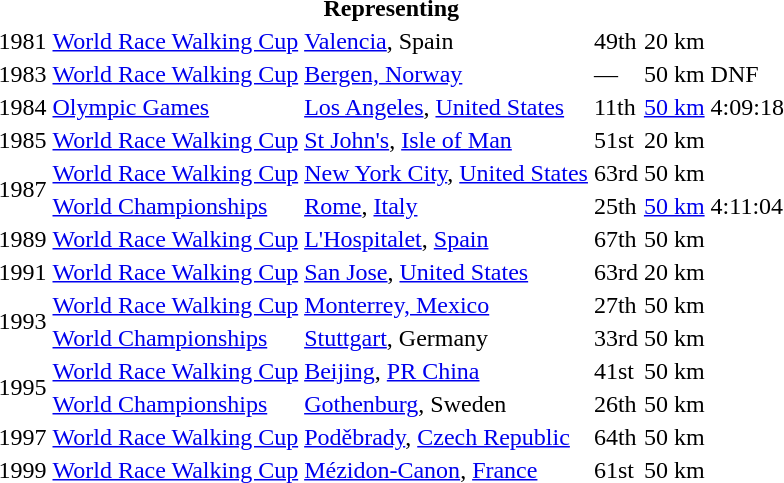<table>
<tr>
<th colspan="6">Representing </th>
</tr>
<tr>
<td>1981</td>
<td><a href='#'>World Race Walking Cup</a></td>
<td><a href='#'>Valencia</a>, Spain</td>
<td>49th</td>
<td>20 km</td>
<td></td>
</tr>
<tr>
<td>1983</td>
<td><a href='#'>World Race Walking Cup</a></td>
<td><a href='#'>Bergen, Norway</a></td>
<td>—</td>
<td>50 km</td>
<td>DNF</td>
</tr>
<tr>
<td>1984</td>
<td><a href='#'>Olympic Games</a></td>
<td><a href='#'>Los Angeles</a>, <a href='#'>United States</a></td>
<td>11th</td>
<td><a href='#'>50 km</a></td>
<td>4:09:18</td>
</tr>
<tr>
<td>1985</td>
<td><a href='#'>World Race Walking Cup</a></td>
<td><a href='#'>St John's</a>, <a href='#'>Isle of Man</a></td>
<td>51st</td>
<td>20 km</td>
<td></td>
</tr>
<tr>
<td rowspan=2>1987</td>
<td><a href='#'>World Race Walking Cup</a></td>
<td><a href='#'>New York City</a>, <a href='#'>United States</a></td>
<td>63rd</td>
<td>50 km</td>
<td></td>
</tr>
<tr>
<td><a href='#'>World Championships</a></td>
<td><a href='#'>Rome</a>, <a href='#'>Italy</a></td>
<td>25th</td>
<td><a href='#'>50 km</a></td>
<td>4:11:04</td>
</tr>
<tr>
<td>1989</td>
<td><a href='#'>World Race Walking Cup</a></td>
<td><a href='#'>L'Hospitalet</a>, <a href='#'>Spain</a></td>
<td>67th</td>
<td>50 km</td>
<td></td>
</tr>
<tr>
<td>1991</td>
<td><a href='#'>World Race Walking Cup</a></td>
<td><a href='#'>San Jose</a>, <a href='#'>United States</a></td>
<td>63rd</td>
<td>20 km</td>
<td></td>
</tr>
<tr>
<td rowspan=2>1993</td>
<td><a href='#'>World Race Walking Cup</a></td>
<td><a href='#'>Monterrey, Mexico</a></td>
<td>27th</td>
<td>50 km</td>
<td></td>
</tr>
<tr>
<td><a href='#'>World Championships</a></td>
<td><a href='#'>Stuttgart</a>, Germany</td>
<td>33rd</td>
<td>50 km</td>
<td></td>
</tr>
<tr>
<td rowspan=2>1995</td>
<td><a href='#'>World Race Walking Cup</a></td>
<td><a href='#'>Beijing</a>, <a href='#'>PR China</a></td>
<td>41st</td>
<td>50 km</td>
<td></td>
</tr>
<tr>
<td><a href='#'>World Championships</a></td>
<td><a href='#'>Gothenburg</a>, Sweden</td>
<td>26th</td>
<td>50 km</td>
<td></td>
</tr>
<tr>
<td>1997</td>
<td><a href='#'>World Race Walking Cup</a></td>
<td><a href='#'>Poděbrady</a>, <a href='#'>Czech Republic</a></td>
<td>64th</td>
<td>50 km</td>
<td></td>
</tr>
<tr>
<td>1999</td>
<td><a href='#'>World Race Walking Cup</a></td>
<td><a href='#'>Mézidon-Canon</a>, <a href='#'>France</a></td>
<td>61st</td>
<td>50 km</td>
<td></td>
</tr>
</table>
